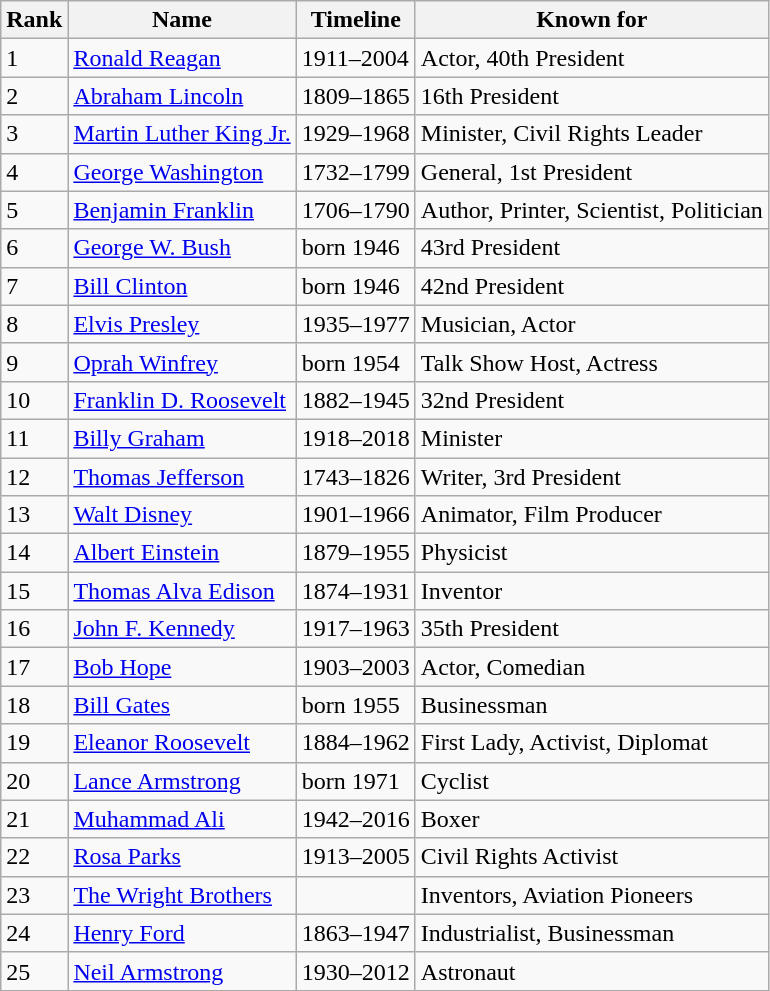<table class="wikitable sortable">
<tr>
<th>Rank</th>
<th>Name</th>
<th>Timeline</th>
<th>Known for</th>
</tr>
<tr>
<td>1</td>
<td><a href='#'>Ronald Reagan</a></td>
<td>1911–2004</td>
<td>Actor, 40th President</td>
</tr>
<tr>
<td>2</td>
<td><a href='#'>Abraham Lincoln</a></td>
<td>1809–1865</td>
<td>16th President</td>
</tr>
<tr>
<td>3</td>
<td><a href='#'>Martin Luther King Jr.</a></td>
<td>1929–1968</td>
<td>Minister, Civil Rights Leader</td>
</tr>
<tr>
<td>4</td>
<td><a href='#'>George Washington</a></td>
<td>1732–1799</td>
<td>General, 1st President</td>
</tr>
<tr>
<td>5</td>
<td><a href='#'>Benjamin Franklin</a></td>
<td>1706–1790</td>
<td>Author, Printer, Scientist, Politician</td>
</tr>
<tr>
<td>6</td>
<td><a href='#'>George W. Bush</a></td>
<td>born 1946</td>
<td>43rd President</td>
</tr>
<tr>
<td>7</td>
<td><a href='#'>Bill Clinton</a></td>
<td>born 1946</td>
<td>42nd President</td>
</tr>
<tr>
<td>8</td>
<td><a href='#'>Elvis Presley</a></td>
<td>1935–1977</td>
<td>Musician, Actor</td>
</tr>
<tr>
<td>9</td>
<td><a href='#'>Oprah Winfrey</a></td>
<td>born 1954</td>
<td>Talk Show Host, Actress</td>
</tr>
<tr>
<td>10</td>
<td><a href='#'>Franklin D. Roosevelt</a></td>
<td>1882–1945</td>
<td>32nd President</td>
</tr>
<tr>
<td>11</td>
<td><a href='#'>Billy Graham</a></td>
<td>1918–2018</td>
<td>Minister</td>
</tr>
<tr>
<td>12</td>
<td><a href='#'>Thomas Jefferson</a></td>
<td>1743–1826</td>
<td>Writer, 3rd President</td>
</tr>
<tr>
<td>13</td>
<td><a href='#'>Walt Disney</a></td>
<td>1901–1966</td>
<td>Animator, Film Producer</td>
</tr>
<tr>
<td>14</td>
<td><a href='#'>Albert Einstein</a></td>
<td>1879–1955</td>
<td>Physicist</td>
</tr>
<tr>
<td>15</td>
<td><a href='#'>Thomas Alva Edison</a></td>
<td>1874–1931</td>
<td>Inventor</td>
</tr>
<tr>
<td>16</td>
<td><a href='#'>John F. Kennedy</a></td>
<td>1917–1963</td>
<td>35th President</td>
</tr>
<tr>
<td>17</td>
<td><a href='#'>Bob Hope</a></td>
<td>1903–2003</td>
<td>Actor, Comedian</td>
</tr>
<tr>
<td>18</td>
<td><a href='#'>Bill Gates</a></td>
<td>born 1955</td>
<td>Businessman</td>
</tr>
<tr>
<td>19</td>
<td><a href='#'>Eleanor Roosevelt</a></td>
<td>1884–1962</td>
<td>First Lady, Activist, Diplomat</td>
</tr>
<tr>
<td>20</td>
<td><a href='#'>Lance Armstrong</a></td>
<td>born 1971</td>
<td>Cyclist</td>
</tr>
<tr>
<td>21</td>
<td><a href='#'>Muhammad Ali</a></td>
<td>1942–2016</td>
<td>Boxer</td>
</tr>
<tr>
<td>22</td>
<td><a href='#'>Rosa Parks</a></td>
<td>1913–2005</td>
<td>Civil Rights Activist</td>
</tr>
<tr>
<td>23</td>
<td><a href='#'>The Wright Brothers</a></td>
<td></td>
<td>Inventors, Aviation Pioneers</td>
</tr>
<tr>
<td>24</td>
<td><a href='#'>Henry Ford</a></td>
<td>1863–1947</td>
<td>Industrialist, Businessman</td>
</tr>
<tr>
<td>25</td>
<td><a href='#'>Neil Armstrong</a></td>
<td>1930–2012</td>
<td>Astronaut</td>
</tr>
</table>
